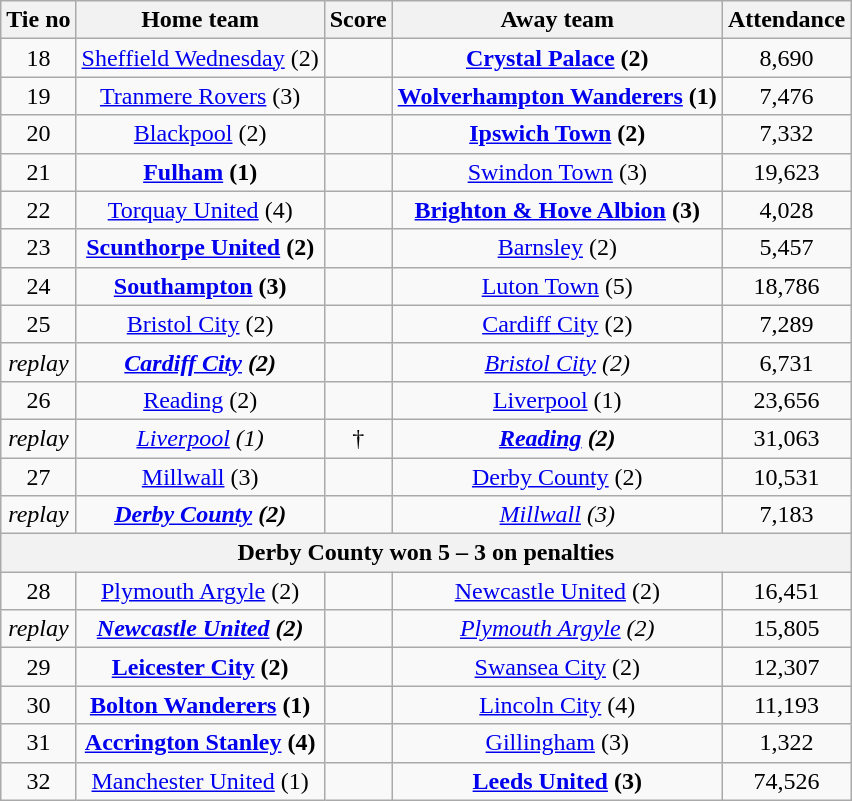<table class="wikitable" style="text-align: center">
<tr>
<th>Tie no</th>
<th>Home team</th>
<th>Score</th>
<th>Away team</th>
<th>Attendance</th>
</tr>
<tr>
<td>18</td>
<td><a href='#'>Sheffield Wednesday</a> (2)</td>
<td></td>
<td><strong><a href='#'>Crystal Palace</a> (2)</strong></td>
<td>8,690</td>
</tr>
<tr>
<td>19</td>
<td><a href='#'>Tranmere Rovers</a> (3)</td>
<td></td>
<td><strong><a href='#'>Wolverhampton Wanderers</a> (1)</strong></td>
<td>7,476</td>
</tr>
<tr>
<td>20</td>
<td><a href='#'>Blackpool</a> (2)</td>
<td></td>
<td><strong><a href='#'>Ipswich Town</a> (2)</strong></td>
<td>7,332</td>
</tr>
<tr>
<td>21</td>
<td><strong><a href='#'>Fulham</a> (1)</strong></td>
<td></td>
<td><a href='#'>Swindon Town</a> (3)</td>
<td>19,623</td>
</tr>
<tr>
<td>22</td>
<td><a href='#'>Torquay United</a> (4)</td>
<td></td>
<td><strong><a href='#'>Brighton & Hove Albion</a> (3)</strong></td>
<td>4,028</td>
</tr>
<tr>
<td>23</td>
<td><strong><a href='#'>Scunthorpe United</a> (2)</strong></td>
<td></td>
<td><a href='#'>Barnsley</a> (2)</td>
<td>5,457</td>
</tr>
<tr>
<td>24</td>
<td><strong><a href='#'>Southampton</a> (3)</strong></td>
<td></td>
<td><a href='#'>Luton Town</a> (5)</td>
<td>18,786</td>
</tr>
<tr>
<td>25</td>
<td><a href='#'>Bristol City</a> (2)</td>
<td></td>
<td><a href='#'>Cardiff City</a> (2)</td>
<td>7,289</td>
</tr>
<tr>
<td><em>replay</em></td>
<td><strong><em><a href='#'>Cardiff City</a> (2)</em></strong></td>
<td></td>
<td><em><a href='#'>Bristol City</a> (2)</em></td>
<td>6,731</td>
</tr>
<tr>
<td>26</td>
<td><a href='#'>Reading</a> (2)</td>
<td></td>
<td><a href='#'>Liverpool</a> (1)</td>
<td>23,656</td>
</tr>
<tr>
<td><em>replay</em></td>
<td><em><a href='#'>Liverpool</a> (1)</em></td>
<td>†</td>
<td><strong><em><a href='#'>Reading</a> (2)</em></strong></td>
<td>31,063</td>
</tr>
<tr>
<td>27</td>
<td><a href='#'>Millwall</a> (3)</td>
<td></td>
<td><a href='#'>Derby County</a> (2)</td>
<td>10,531</td>
</tr>
<tr>
<td><em>replay</em></td>
<td><strong><em><a href='#'>Derby County</a> (2)</em></strong></td>
<td></td>
<td><em><a href='#'>Millwall</a> (3)</em></td>
<td>7,183</td>
</tr>
<tr>
<th colspan=5>Derby County won 5 – 3 on penalties</th>
</tr>
<tr>
<td>28</td>
<td><a href='#'>Plymouth Argyle</a> (2)</td>
<td></td>
<td><a href='#'>Newcastle United</a> (2)</td>
<td>16,451</td>
</tr>
<tr>
<td><em>replay</em></td>
<td><strong><em><a href='#'>Newcastle United</a> (2)</em></strong></td>
<td></td>
<td><em><a href='#'>Plymouth Argyle</a> (2)</em></td>
<td>15,805</td>
</tr>
<tr>
<td>29</td>
<td><strong><a href='#'>Leicester City</a> (2)</strong></td>
<td></td>
<td><a href='#'>Swansea City</a> (2)</td>
<td>12,307</td>
</tr>
<tr>
<td>30</td>
<td><strong><a href='#'>Bolton Wanderers</a> (1)</strong></td>
<td></td>
<td><a href='#'>Lincoln City</a> (4)</td>
<td>11,193</td>
</tr>
<tr>
<td>31</td>
<td><strong><a href='#'>Accrington Stanley</a> (4)</strong></td>
<td></td>
<td><a href='#'>Gillingham</a> (3)</td>
<td>1,322</td>
</tr>
<tr>
<td>32</td>
<td><a href='#'>Manchester United</a> (1)</td>
<td></td>
<td><strong><a href='#'>Leeds United</a> (3)</strong></td>
<td>74,526</td>
</tr>
</table>
